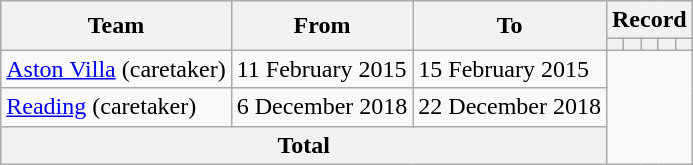<table class="wikitable" style="text-align: center">
<tr>
<th rowspan="2">Team</th>
<th rowspan="2">From</th>
<th rowspan="2">To</th>
<th colspan="8">Record</th>
</tr>
<tr>
<th></th>
<th></th>
<th></th>
<th></th>
<th></th>
</tr>
<tr>
<td align=left><a href='#'>Aston Villa</a> (caretaker)</td>
<td align=left>11 February 2015</td>
<td align=left>15 February 2015<br></td>
</tr>
<tr>
<td align=left><a href='#'>Reading</a> (caretaker)</td>
<td align=left>6 December 2018</td>
<td align=left>22 December 2018<br></td>
</tr>
<tr>
<th colspan="3">Total<br></th>
</tr>
</table>
